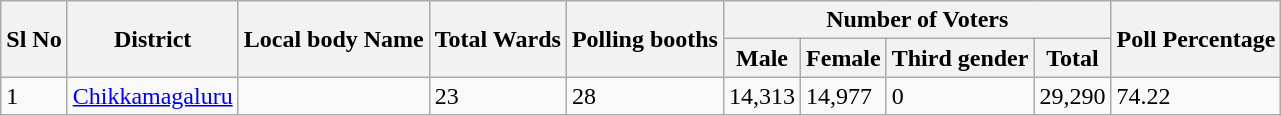<table class="wikitable sortable">
<tr>
<th rowspan="2">Sl No</th>
<th rowspan="2">District</th>
<th rowspan="2">Local body Name</th>
<th rowspan="2">Total Wards</th>
<th rowspan="2">Polling booths</th>
<th colspan="4">Number of Voters</th>
<th rowspan="2">Poll Percentage</th>
</tr>
<tr>
<th>Male</th>
<th>Female</th>
<th>Third gender</th>
<th>Total</th>
</tr>
<tr>
<td>1</td>
<td><a href='#'>Chikkamagaluru</a></td>
<td></td>
<td>23</td>
<td>28</td>
<td>14,313</td>
<td>14,977</td>
<td>0</td>
<td>29,290</td>
<td>74.22</td>
</tr>
</table>
